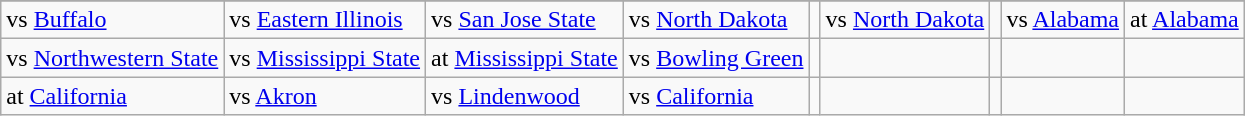<table class="wikitable">
<tr>
</tr>
<tr>
<td>vs <a href='#'>Buffalo</a></td>
<td>vs <a href='#'>Eastern Illinois</a></td>
<td>vs <a href='#'>San Jose State</a></td>
<td>vs <a href='#'>North Dakota</a></td>
<td></td>
<td>vs <a href='#'>North Dakota</a></td>
<td></td>
<td>vs <a href='#'>Alabama</a></td>
<td>at <a href='#'>Alabama</a></td>
</tr>
<tr>
<td>vs <a href='#'>Northwestern State</a></td>
<td>vs <a href='#'>Mississippi State</a></td>
<td>at <a href='#'>Mississippi State</a></td>
<td>vs <a href='#'>Bowling Green</a></td>
<td></td>
<td></td>
<td></td>
<td></td>
<td></td>
</tr>
<tr>
<td>at <a href='#'>California</a></td>
<td>vs <a href='#'>Akron</a></td>
<td>vs <a href='#'>Lindenwood</a></td>
<td>vs <a href='#'>California</a></td>
<td></td>
<td></td>
<td></td>
<td></td>
<td></td>
</tr>
</table>
